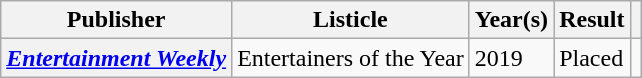<table class="wikitable plainrowheaders sortable" style="margin-right: 0;">
<tr>
<th scope="col">Publisher</th>
<th scope="col">Listicle</th>
<th scope="col">Year(s)</th>
<th scope="col">Result</th>
<th scope="col" class="unsortable"></th>
</tr>
<tr>
<th scope="row"><em><a href='#'>Entertainment Weekly</a></em></th>
<td>Entertainers of the Year</td>
<td>2019</td>
<td>Placed</td>
<td align="center"></td>
</tr>
</table>
